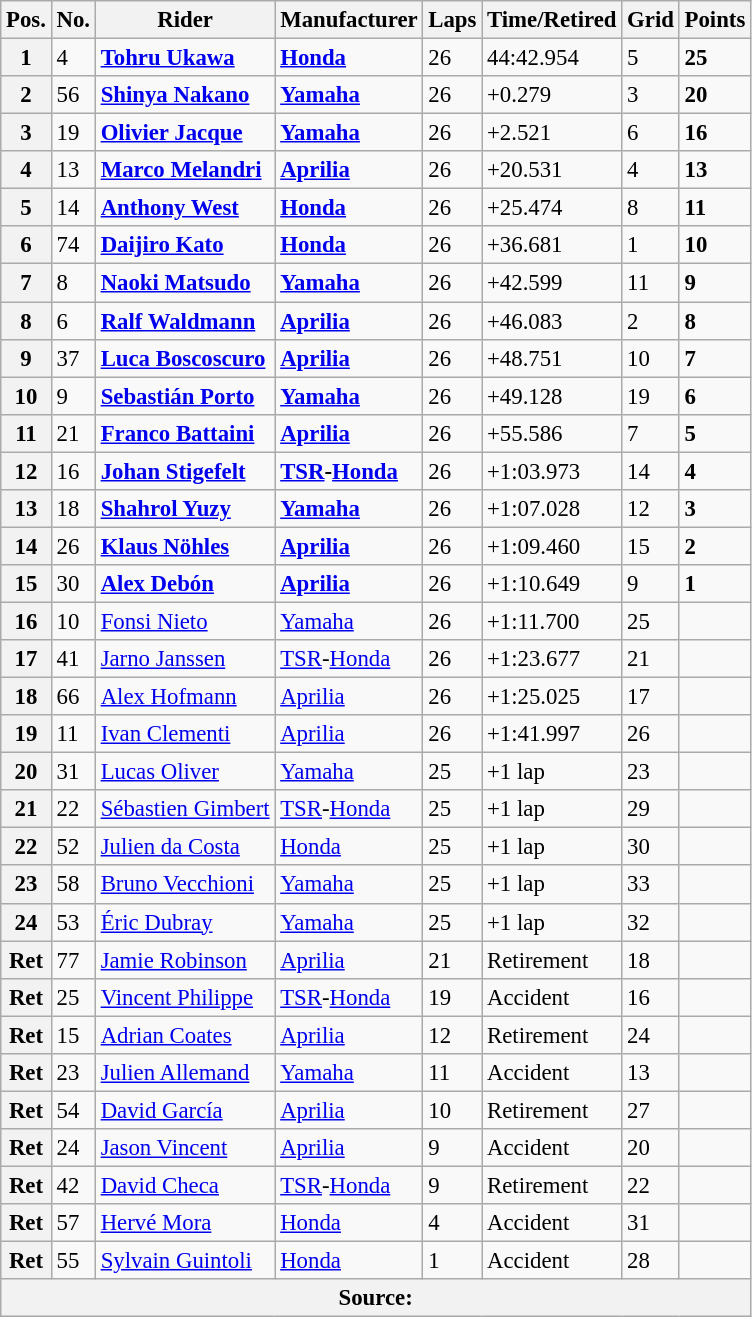<table class="wikitable" style="font-size: 95%;">
<tr>
<th>Pos.</th>
<th>No.</th>
<th>Rider</th>
<th>Manufacturer</th>
<th>Laps</th>
<th>Time/Retired</th>
<th>Grid</th>
<th>Points</th>
</tr>
<tr>
<th>1</th>
<td>4</td>
<td> <strong><a href='#'>Tohru Ukawa</a></strong></td>
<td><strong><a href='#'>Honda</a></strong></td>
<td>26</td>
<td>44:42.954</td>
<td>5</td>
<td><strong>25</strong></td>
</tr>
<tr>
<th>2</th>
<td>56</td>
<td> <strong><a href='#'>Shinya Nakano</a></strong></td>
<td><strong><a href='#'>Yamaha</a></strong></td>
<td>26</td>
<td>+0.279</td>
<td>3</td>
<td><strong>20</strong></td>
</tr>
<tr>
<th>3</th>
<td>19</td>
<td> <strong><a href='#'>Olivier Jacque</a></strong></td>
<td><strong><a href='#'>Yamaha</a></strong></td>
<td>26</td>
<td>+2.521</td>
<td>6</td>
<td><strong>16</strong></td>
</tr>
<tr>
<th>4</th>
<td>13</td>
<td> <strong><a href='#'>Marco Melandri</a></strong></td>
<td><strong><a href='#'>Aprilia</a></strong></td>
<td>26</td>
<td>+20.531</td>
<td>4</td>
<td><strong>13</strong></td>
</tr>
<tr>
<th>5</th>
<td>14</td>
<td> <strong><a href='#'>Anthony West</a></strong></td>
<td><strong><a href='#'>Honda</a></strong></td>
<td>26</td>
<td>+25.474</td>
<td>8</td>
<td><strong>11</strong></td>
</tr>
<tr>
<th>6</th>
<td>74</td>
<td> <strong><a href='#'>Daijiro Kato</a></strong></td>
<td><strong><a href='#'>Honda</a></strong></td>
<td>26</td>
<td>+36.681</td>
<td>1</td>
<td><strong>10</strong></td>
</tr>
<tr>
<th>7</th>
<td>8</td>
<td> <strong><a href='#'>Naoki Matsudo</a></strong></td>
<td><strong><a href='#'>Yamaha</a></strong></td>
<td>26</td>
<td>+42.599</td>
<td>11</td>
<td><strong>9</strong></td>
</tr>
<tr>
<th>8</th>
<td>6</td>
<td> <strong><a href='#'>Ralf Waldmann</a></strong></td>
<td><strong><a href='#'>Aprilia</a></strong></td>
<td>26</td>
<td>+46.083</td>
<td>2</td>
<td><strong>8</strong></td>
</tr>
<tr>
<th>9</th>
<td>37</td>
<td> <strong><a href='#'>Luca Boscoscuro</a></strong></td>
<td><strong><a href='#'>Aprilia</a></strong></td>
<td>26</td>
<td>+48.751</td>
<td>10</td>
<td><strong>7</strong></td>
</tr>
<tr>
<th>10</th>
<td>9</td>
<td> <strong><a href='#'>Sebastián Porto</a></strong></td>
<td><strong><a href='#'>Yamaha</a></strong></td>
<td>26</td>
<td>+49.128</td>
<td>19</td>
<td><strong>6</strong></td>
</tr>
<tr>
<th>11</th>
<td>21</td>
<td> <strong><a href='#'>Franco Battaini</a></strong></td>
<td><strong><a href='#'>Aprilia</a></strong></td>
<td>26</td>
<td>+55.586</td>
<td>7</td>
<td><strong>5</strong></td>
</tr>
<tr>
<th>12</th>
<td>16</td>
<td> <strong><a href='#'>Johan Stigefelt</a></strong></td>
<td><strong><a href='#'>TSR</a>-<a href='#'>Honda</a></strong></td>
<td>26</td>
<td>+1:03.973</td>
<td>14</td>
<td><strong>4</strong></td>
</tr>
<tr>
<th>13</th>
<td>18</td>
<td> <strong><a href='#'>Shahrol Yuzy</a></strong></td>
<td><strong><a href='#'>Yamaha</a></strong></td>
<td>26</td>
<td>+1:07.028</td>
<td>12</td>
<td><strong>3</strong></td>
</tr>
<tr>
<th>14</th>
<td>26</td>
<td> <strong><a href='#'>Klaus Nöhles</a></strong></td>
<td><strong><a href='#'>Aprilia</a></strong></td>
<td>26</td>
<td>+1:09.460</td>
<td>15</td>
<td><strong>2</strong></td>
</tr>
<tr>
<th>15</th>
<td>30</td>
<td> <strong><a href='#'>Alex Debón</a></strong></td>
<td><strong><a href='#'>Aprilia</a></strong></td>
<td>26</td>
<td>+1:10.649</td>
<td>9</td>
<td><strong>1</strong></td>
</tr>
<tr>
<th>16</th>
<td>10</td>
<td> <a href='#'>Fonsi Nieto</a></td>
<td><a href='#'>Yamaha</a></td>
<td>26</td>
<td>+1:11.700</td>
<td>25</td>
<td></td>
</tr>
<tr>
<th>17</th>
<td>41</td>
<td> <a href='#'>Jarno Janssen</a></td>
<td><a href='#'>TSR</a>-<a href='#'>Honda</a></td>
<td>26</td>
<td>+1:23.677</td>
<td>21</td>
<td></td>
</tr>
<tr>
<th>18</th>
<td>66</td>
<td> <a href='#'>Alex Hofmann</a></td>
<td><a href='#'>Aprilia</a></td>
<td>26</td>
<td>+1:25.025</td>
<td>17</td>
<td></td>
</tr>
<tr>
<th>19</th>
<td>11</td>
<td> <a href='#'>Ivan Clementi</a></td>
<td><a href='#'>Aprilia</a></td>
<td>26</td>
<td>+1:41.997</td>
<td>26</td>
<td></td>
</tr>
<tr>
<th>20</th>
<td>31</td>
<td> <a href='#'>Lucas Oliver</a></td>
<td><a href='#'>Yamaha</a></td>
<td>25</td>
<td>+1 lap</td>
<td>23</td>
<td></td>
</tr>
<tr>
<th>21</th>
<td>22</td>
<td> <a href='#'>Sébastien Gimbert</a></td>
<td><a href='#'>TSR</a>-<a href='#'>Honda</a></td>
<td>25</td>
<td>+1 lap</td>
<td>29</td>
<td></td>
</tr>
<tr>
<th>22</th>
<td>52</td>
<td> <a href='#'>Julien da Costa</a></td>
<td><a href='#'>Honda</a></td>
<td>25</td>
<td>+1 lap</td>
<td>30</td>
<td></td>
</tr>
<tr>
<th>23</th>
<td>58</td>
<td> <a href='#'>Bruno Vecchioni</a></td>
<td><a href='#'>Yamaha</a></td>
<td>25</td>
<td>+1 lap</td>
<td>33</td>
<td></td>
</tr>
<tr>
<th>24</th>
<td>53</td>
<td> <a href='#'>Éric Dubray</a></td>
<td><a href='#'>Yamaha</a></td>
<td>25</td>
<td>+1 lap</td>
<td>32</td>
<td></td>
</tr>
<tr>
<th>Ret</th>
<td>77</td>
<td> <a href='#'>Jamie Robinson</a></td>
<td><a href='#'>Aprilia</a></td>
<td>21</td>
<td>Retirement</td>
<td>18</td>
<td></td>
</tr>
<tr>
<th>Ret</th>
<td>25</td>
<td> <a href='#'>Vincent Philippe</a></td>
<td><a href='#'>TSR</a>-<a href='#'>Honda</a></td>
<td>19</td>
<td>Accident</td>
<td>16</td>
<td></td>
</tr>
<tr>
<th>Ret</th>
<td>15</td>
<td> <a href='#'>Adrian Coates</a></td>
<td><a href='#'>Aprilia</a></td>
<td>12</td>
<td>Retirement</td>
<td>24</td>
<td></td>
</tr>
<tr>
<th>Ret</th>
<td>23</td>
<td> <a href='#'>Julien Allemand</a></td>
<td><a href='#'>Yamaha</a></td>
<td>11</td>
<td>Accident</td>
<td>13</td>
<td></td>
</tr>
<tr>
<th>Ret</th>
<td>54</td>
<td> <a href='#'>David García</a></td>
<td><a href='#'>Aprilia</a></td>
<td>10</td>
<td>Retirement</td>
<td>27</td>
<td></td>
</tr>
<tr>
<th>Ret</th>
<td>24</td>
<td> <a href='#'>Jason Vincent</a></td>
<td><a href='#'>Aprilia</a></td>
<td>9</td>
<td>Accident</td>
<td>20</td>
<td></td>
</tr>
<tr>
<th>Ret</th>
<td>42</td>
<td> <a href='#'>David Checa</a></td>
<td><a href='#'>TSR</a>-<a href='#'>Honda</a></td>
<td>9</td>
<td>Retirement</td>
<td>22</td>
<td></td>
</tr>
<tr>
<th>Ret</th>
<td>57</td>
<td> <a href='#'>Hervé Mora</a></td>
<td><a href='#'>Honda</a></td>
<td>4</td>
<td>Accident</td>
<td>31</td>
<td></td>
</tr>
<tr>
<th>Ret</th>
<td>55</td>
<td> <a href='#'>Sylvain Guintoli</a></td>
<td><a href='#'>Honda</a></td>
<td>1</td>
<td>Accident</td>
<td>28</td>
<td></td>
</tr>
<tr>
<th colspan=8>Source: </th>
</tr>
</table>
